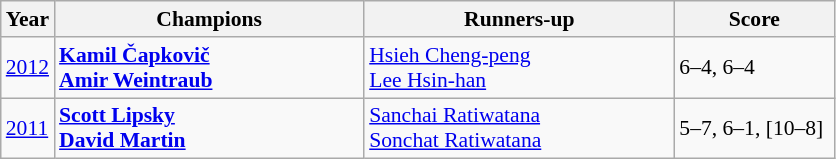<table class="wikitable" style="font-size:90%">
<tr>
<th>Year</th>
<th width="200">Champions</th>
<th width="200">Runners-up</th>
<th width="100">Score</th>
</tr>
<tr>
<td><a href='#'>2012</a></td>
<td> <strong><a href='#'>Kamil Čapkovič</a></strong> <br>  <strong><a href='#'>Amir Weintraub</a></strong></td>
<td> <a href='#'>Hsieh Cheng-peng</a> <br>  <a href='#'>Lee Hsin-han</a></td>
<td>6–4, 6–4</td>
</tr>
<tr>
<td><a href='#'>2011</a></td>
<td> <strong><a href='#'>Scott Lipsky</a></strong> <br>  <strong><a href='#'>David Martin</a></strong></td>
<td> <a href='#'>Sanchai Ratiwatana</a> <br>  <a href='#'>Sonchat Ratiwatana</a></td>
<td>5–7, 6–1, [10–8]</td>
</tr>
</table>
